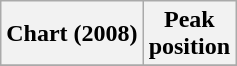<table class="wikitable sortable plainrowheaders" style="text-align:center">
<tr>
<th scope="col">Chart (2008)</th>
<th scope="col">Peak<br>position</th>
</tr>
<tr>
</tr>
</table>
